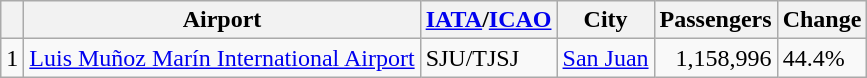<table class="wikitable sortable">
<tr>
<th></th>
<th>Airport</th>
<th><a href='#'>IATA</a>/<a href='#'>ICAO</a></th>
<th>City</th>
<th>Passengers</th>
<th>Change</th>
</tr>
<tr>
<td>1</td>
<td><a href='#'>Luis Muñoz Marín International Airport</a></td>
<td>SJU/TJSJ</td>
<td><a href='#'>San Juan</a></td>
<td align="right">1,158,996</td>
<td> 44.4%</td>
</tr>
</table>
